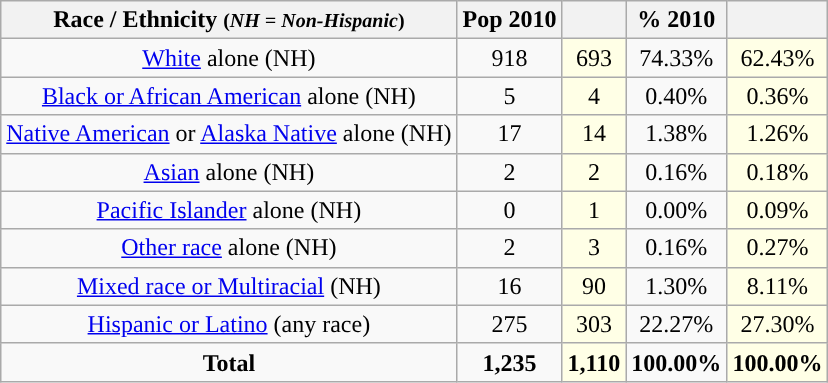<table class="wikitable" style="text-align:center;">
<tr>
<th>Race / Ethnicity <small>(<em>NH = Non-Hispanic</em>)</small></th>
<th>Pop 2010</th>
<th></th>
<th>% 2010</th>
<th></th>
</tr>
<tr>
<td><a href='#'>White</a> alone (NH)</td>
<td>918</td>
<td style='background: #ffffe6;'>693</td>
<td>74.33%</td>
<td style='background: #ffffe6;'>62.43%</td>
</tr>
<tr>
<td><a href='#'>Black or African American</a> alone (NH)</td>
<td>5</td>
<td style='background: #ffffe6;'>4</td>
<td>0.40%</td>
<td style='background: #ffffe6;'>0.36%</td>
</tr>
<tr>
<td><a href='#'>Native American</a> or <a href='#'>Alaska Native</a> alone (NH)</td>
<td>17</td>
<td style='background: #ffffe6;'>14</td>
<td>1.38%</td>
<td style='background: #ffffe6;'>1.26%</td>
</tr>
<tr>
<td><a href='#'>Asian</a> alone (NH)</td>
<td>2</td>
<td style='background: #ffffe6;'>2</td>
<td>0.16%</td>
<td style='background: #ffffe6;'>0.18%</td>
</tr>
<tr>
<td><a href='#'>Pacific Islander</a> alone (NH)</td>
<td>0</td>
<td style='background: #ffffe6;'>1</td>
<td>0.00%</td>
<td style='background: #ffffe6;'>0.09%</td>
</tr>
<tr>
<td><a href='#'>Other race</a> alone (NH)</td>
<td>2</td>
<td style='background: #ffffe6;'>3</td>
<td>0.16%</td>
<td style='background: #ffffe6;'>0.27%</td>
</tr>
<tr>
<td><a href='#'>Mixed race or Multiracial</a> (NH)</td>
<td>16</td>
<td style='background: #ffffe6;'>90</td>
<td>1.30%</td>
<td style='background: #ffffe6;'>8.11%</td>
</tr>
<tr>
<td><a href='#'>Hispanic or Latino</a> (any race)</td>
<td>275</td>
<td style='background: #ffffe6;'>303</td>
<td>22.27%</td>
<td style='background: #ffffe6;'>27.30%</td>
</tr>
<tr>
<td><strong>Total</strong></td>
<td><strong>1,235</strong></td>
<td style='background: #ffffe6;'><strong>1,110</strong></td>
<td><strong>100.00%</strong></td>
<td style='background: #ffffe6;'><strong>100.00%</strong></td>
</tr>
</table>
